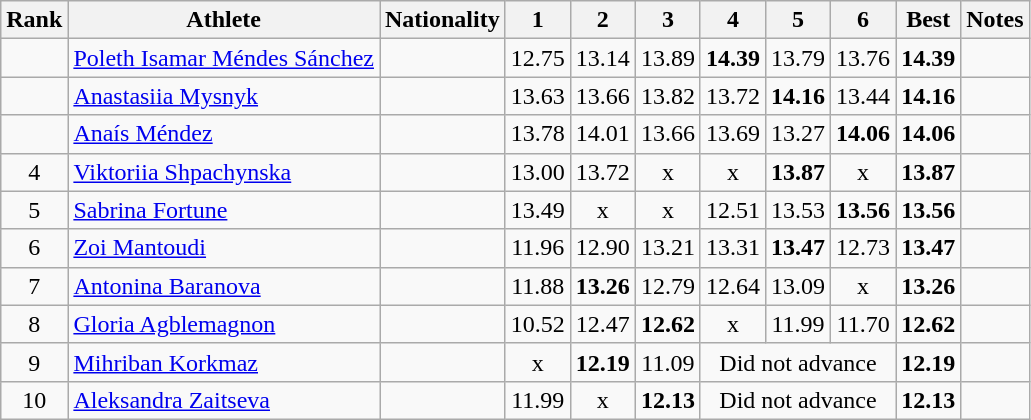<table class="wikitable sortable" style="text-align:center">
<tr>
<th>Rank</th>
<th>Athlete</th>
<th>Nationality</th>
<th>1</th>
<th>2</th>
<th>3</th>
<th>4</th>
<th>5</th>
<th>6</th>
<th>Best</th>
<th>Notes</th>
</tr>
<tr>
<td></td>
<td align="left"><a href='#'>Poleth Isamar Méndes Sánchez</a></td>
<td align="left"></td>
<td>12.75</td>
<td>13.14</td>
<td>13.89</td>
<td><strong>14.39</strong></td>
<td>13.79</td>
<td>13.76</td>
<td><strong>14.39</strong></td>
<td><strong></strong></td>
</tr>
<tr>
<td></td>
<td align="left"><a href='#'>Anastasiia Mysnyk</a></td>
<td align="left"></td>
<td>13.63</td>
<td>13.66</td>
<td>13.82</td>
<td>13.72</td>
<td><strong>14.16</strong></td>
<td>13.44</td>
<td><strong>14.16</strong></td>
<td></td>
</tr>
<tr>
<td></td>
<td align="left"><a href='#'>Anaís Méndez</a></td>
<td align="left"></td>
<td>13.78</td>
<td>14.01</td>
<td>13.66</td>
<td>13.69</td>
<td>13.27</td>
<td><strong>14.06</strong></td>
<td><strong>14.06</strong></td>
<td></td>
</tr>
<tr>
<td>4</td>
<td align="left"><a href='#'>Viktoriia Shpachynska</a></td>
<td align="left"></td>
<td>13.00</td>
<td>13.72</td>
<td>x</td>
<td>x</td>
<td><strong>13.87</strong></td>
<td>x</td>
<td><strong>13.87</strong></td>
<td></td>
</tr>
<tr>
<td>5</td>
<td align="left"><a href='#'>Sabrina Fortune</a></td>
<td align="left"></td>
<td>13.49</td>
<td>x</td>
<td>x</td>
<td>12.51</td>
<td>13.53</td>
<td><strong>13.56</strong></td>
<td><strong>13.56</strong></td>
<td></td>
</tr>
<tr>
<td>6</td>
<td align="left"><a href='#'>Zoi Mantoudi</a></td>
<td align="left"></td>
<td>11.96</td>
<td>12.90</td>
<td>13.21</td>
<td>13.31</td>
<td><strong>13.47</strong></td>
<td>12.73</td>
<td><strong>13.47</strong></td>
<td></td>
</tr>
<tr>
<td>7</td>
<td align="left"><a href='#'>Antonina Baranova</a></td>
<td align="left"></td>
<td>11.88</td>
<td><strong>13.26</strong></td>
<td>12.79</td>
<td>12.64</td>
<td>13.09</td>
<td>x</td>
<td><strong>13.26</strong></td>
<td></td>
</tr>
<tr>
<td>8</td>
<td align="left"><a href='#'>Gloria Agblemagnon</a></td>
<td align="left"></td>
<td>10.52</td>
<td>12.47</td>
<td><strong>12.62</strong></td>
<td>x</td>
<td>11.99</td>
<td>11.70</td>
<td><strong>12.62</strong></td>
<td></td>
</tr>
<tr>
<td>9</td>
<td align="left"><a href='#'>Mihriban Korkmaz</a></td>
<td align="left"></td>
<td>x</td>
<td><strong>12.19</strong></td>
<td>11.09</td>
<td colspan="3">Did not advance</td>
<td><strong>12.19</strong></td>
<td></td>
</tr>
<tr>
<td>10</td>
<td align="left"><a href='#'>Aleksandra Zaitseva</a></td>
<td align="left"></td>
<td>11.99</td>
<td>x</td>
<td><strong>12.13</strong></td>
<td colspan="3">Did not advance</td>
<td><strong>12.13</strong></td>
<td></td>
</tr>
</table>
